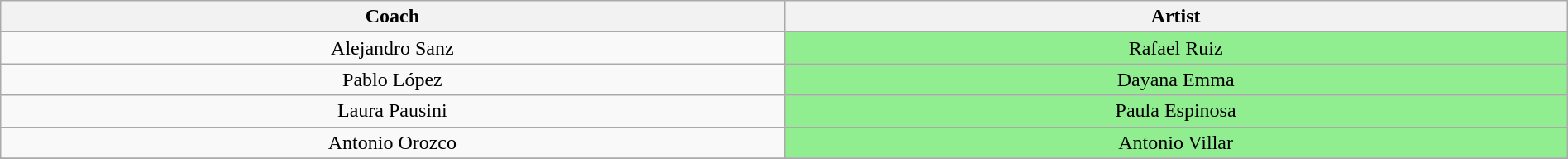<table class="wikitable" style="text-align: center; width:100%">
<tr>
<th style="width:15%">Coach</th>
<th style="width:15%">Artist</th>
</tr>
<tr>
<td>Alejandro Sanz</td>
<td bgcolor="lightgreen">Rafael Ruiz</td>
</tr>
<tr>
<td>Pablo López</td>
<td bgcolor="lightgreen">Dayana Emma</td>
</tr>
<tr>
<td>Laura Pausini</td>
<td bgcolor="lightgreen">Paula Espinosa</td>
</tr>
<tr>
<td>Antonio Orozco</td>
<td bgcolor="lightgreen">Antonio Villar</td>
</tr>
<tr>
</tr>
</table>
